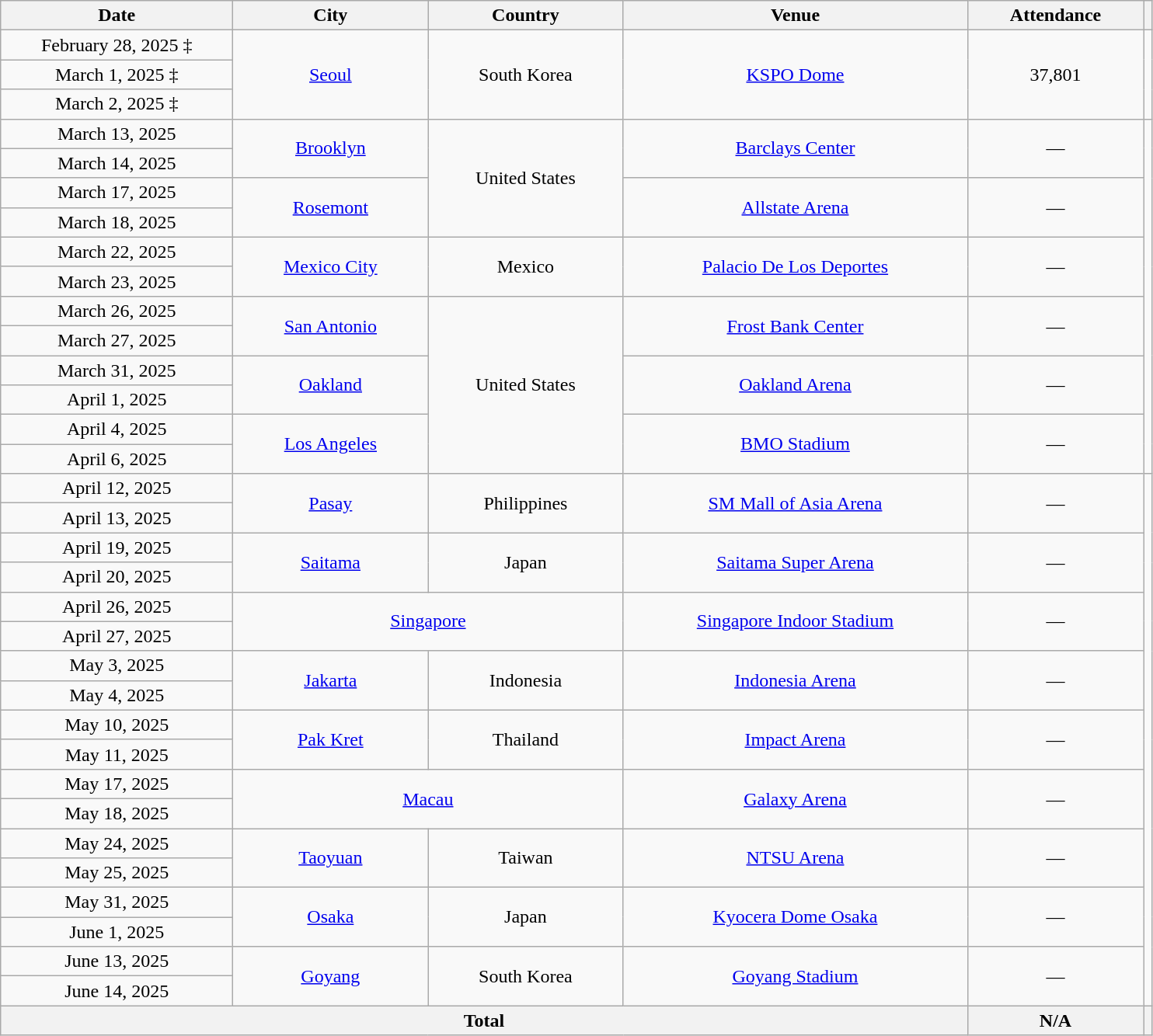<table class="wikitable" style="text-align:center;">
<tr>
<th scope="col" style="width:12em;">Date</th>
<th scope="col" style="width:10em;">City</th>
<th scope="col" style="width:10em;">Country</th>
<th scope="col" style="width:18em;">Venue</th>
<th scope="col" style="width:9em;">Attendance</th>
<th class="unsortable" scope="col"></th>
</tr>
<tr>
<td>February 28, 2025 ‡</td>
<td rowspan="3"><a href='#'>Seoul</a></td>
<td rowspan="3">South Korea</td>
<td rowspan="3"><a href='#'>KSPO Dome</a></td>
<td rowspan="3">37,801</td>
<td rowspan="3"></td>
</tr>
<tr>
<td>March 1, 2025 ‡</td>
</tr>
<tr>
<td>March 2, 2025 ‡</td>
</tr>
<tr>
<td>March 13, 2025</td>
<td rowspan="2"><a href='#'>Brooklyn</a></td>
<td rowspan="4">United States</td>
<td rowspan="2"><a href='#'>Barclays Center</a></td>
<td rowspan="2">—</td>
<td rowspan="12"></td>
</tr>
<tr>
<td>March 14, 2025</td>
</tr>
<tr>
<td>March 17, 2025</td>
<td rowspan="2"><a href='#'>Rosemont</a></td>
<td rowspan="2"><a href='#'>Allstate Arena</a></td>
<td rowspan="2">—</td>
</tr>
<tr>
<td>March 18, 2025</td>
</tr>
<tr>
<td>March 22, 2025</td>
<td rowspan="2"><a href='#'>Mexico City</a></td>
<td rowspan="2">Mexico</td>
<td rowspan="2"><a href='#'>Palacio De Los Deportes</a></td>
<td rowspan="2">—</td>
</tr>
<tr>
<td>March 23, 2025</td>
</tr>
<tr>
<td>March 26, 2025</td>
<td rowspan="2"><a href='#'>San Antonio</a></td>
<td rowspan="6">United States</td>
<td rowspan="2"><a href='#'>Frost Bank Center</a></td>
<td rowspan="2">—</td>
</tr>
<tr>
<td>March 27, 2025</td>
</tr>
<tr>
<td>March 31, 2025</td>
<td rowspan="2"><a href='#'>Oakland</a></td>
<td rowspan="2"><a href='#'>Oakland Arena</a></td>
<td rowspan="2">—</td>
</tr>
<tr>
<td>April 1, 2025</td>
</tr>
<tr>
<td>April 4, 2025</td>
<td rowspan="2"><a href='#'>Los Angeles</a></td>
<td rowspan="2"><a href='#'>BMO Stadium</a></td>
<td rowspan="2">—</td>
</tr>
<tr>
<td>April 6, 2025</td>
</tr>
<tr>
<td>April 12, 2025</td>
<td rowspan="2"><a href='#'>Pasay</a></td>
<td rowspan="2">Philippines</td>
<td rowspan="2"><a href='#'>SM Mall of Asia Arena</a></td>
<td rowspan="2">—</td>
<td rowspan="18"></td>
</tr>
<tr>
<td>April 13, 2025</td>
</tr>
<tr>
<td>April 19, 2025</td>
<td rowspan="2"><a href='#'>Saitama</a></td>
<td rowspan="2">Japan</td>
<td rowspan="2"><a href='#'>Saitama Super Arena</a></td>
<td rowspan="2">—</td>
</tr>
<tr>
<td>April 20, 2025</td>
</tr>
<tr>
<td>April 26, 2025</td>
<td colspan="2" rowspan="2"><a href='#'>Singapore</a></td>
<td rowspan="2"><a href='#'>Singapore Indoor Stadium</a></td>
<td rowspan="2">—</td>
</tr>
<tr>
<td>April 27, 2025</td>
</tr>
<tr>
<td>May 3, 2025</td>
<td rowspan="2"><a href='#'>Jakarta</a></td>
<td rowspan="2">Indonesia</td>
<td rowspan="2"><a href='#'>Indonesia Arena</a></td>
<td rowspan="2">—</td>
</tr>
<tr>
<td>May 4, 2025</td>
</tr>
<tr>
<td>May 10, 2025</td>
<td rowspan="2"><a href='#'>Pak Kret</a></td>
<td rowspan="2">Thailand</td>
<td rowspan="2"><a href='#'>Impact Arena</a></td>
<td rowspan="2">—</td>
</tr>
<tr>
<td>May 11, 2025</td>
</tr>
<tr>
<td>May 17, 2025</td>
<td colspan="2" rowspan="2"><a href='#'>Macau</a></td>
<td rowspan="2"><a href='#'>Galaxy Arena</a></td>
<td rowspan="2">—</td>
</tr>
<tr>
<td>May 18, 2025</td>
</tr>
<tr>
<td>May 24, 2025</td>
<td rowspan="2"><a href='#'>Taoyuan</a></td>
<td rowspan="2">Taiwan</td>
<td rowspan="2"><a href='#'>NTSU Arena</a></td>
<td rowspan="2">—</td>
</tr>
<tr>
<td>May 25, 2025</td>
</tr>
<tr>
<td>May 31, 2025</td>
<td rowspan="2"><a href='#'>Osaka</a></td>
<td rowspan="2">Japan</td>
<td rowspan="2"><a href='#'>Kyocera Dome Osaka</a></td>
<td rowspan="2">—</td>
</tr>
<tr>
<td>June 1, 2025</td>
</tr>
<tr>
<td>June 13, 2025</td>
<td rowspan="2"><a href='#'>Goyang</a></td>
<td rowspan="2">South Korea</td>
<td rowspan="2"><a href='#'>Goyang Stadium</a></td>
<td rowspan="2">—</td>
</tr>
<tr>
<td>June 14, 2025</td>
</tr>
<tr>
<th colspan="4">Total</th>
<th>N/A</th>
<th></th>
</tr>
</table>
